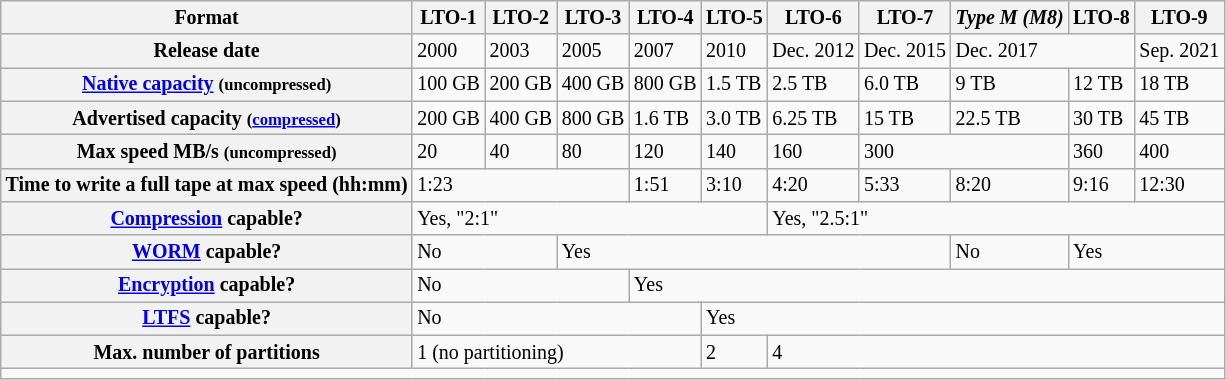<table class="wikitable" style="font-size: smaller;">
<tr>
<th scope="row">Format</th>
<th>LTO-1</th>
<th>LTO-2</th>
<th>LTO-3</th>
<th>LTO-4</th>
<th>LTO-5</th>
<th>LTO-6</th>
<th>LTO-7</th>
<th><em>Type M (M8)</em></th>
<th>LTO-8</th>
<th>LTO-9</th>
</tr>
<tr>
<th align="left">Release date</th>
<td>2000</td>
<td>2003</td>
<td>2005</td>
<td>2007</td>
<td>2010</td>
<td>Dec. 2012</td>
<td>Dec. 2015</td>
<td colspan="2">Dec. 2017</td>
<td>Sep. 2021</td>
</tr>
<tr>
<th align="left"><a href='#'>Native capacity</a> <small>(uncompressed)</small></th>
<td>100 GB</td>
<td>200 GB</td>
<td>400 GB</td>
<td>800 GB</td>
<td>1.5 TB</td>
<td>2.5 TB</td>
<td>6.0 TB</td>
<td>9 TB</td>
<td>12 TB</td>
<td>18 TB</td>
</tr>
<tr>
<th align="left">Advertised capacity <small>(<a href='#'>compressed</a>)</small></th>
<td>200 GB</td>
<td>400 GB</td>
<td>800 GB</td>
<td>1.6 TB</td>
<td>3.0 TB</td>
<td>6.25 TB</td>
<td>15 TB</td>
<td>22.5 TB</td>
<td>30 TB</td>
<td>45 TB</td>
</tr>
<tr>
<th align="left">Max speed MB/s <small>(uncompressed)</small><br></th>
<td>20</td>
<td>40</td>
<td>80</td>
<td>120</td>
<td>140</td>
<td>160</td>
<td colspan="2">300</td>
<td>360</td>
<td>400</td>
</tr>
<tr>
<th align="left">Time to write a full tape at max speed (hh:mm)</th>
<td colspan="3">1:23</td>
<td>1:51</td>
<td>3:10</td>
<td>4:20</td>
<td>5:33</td>
<td>8:20</td>
<td>9:16</td>
<td>12:30</td>
</tr>
<tr>
<th align="left"><a href='#'>Compression</a> capable?</th>
<td colspan="5">Yes, "2:1"</td>
<td colspan="5">Yes, "2.5:1"</td>
</tr>
<tr>
<th align="left"><a href='#'>WORM</a> capable?</th>
<td colspan="2">No</td>
<td colspan="5">Yes</td>
<td>No</td>
<td colspan="2">Yes</td>
</tr>
<tr>
<th align="left"><a href='#'>Encryption</a> capable?</th>
<td colspan="3">No</td>
<td colspan="7">Yes</td>
</tr>
<tr>
<th align="left"><a href='#'>LTFS</a> capable?</th>
<td colspan="4">No</td>
<td colspan="6">Yes</td>
</tr>
<tr>
<th align="left">Max. number of partitions</th>
<td colspan="4">1 (no partitioning)</td>
<td>2</td>
<td colspan="5">4</td>
</tr>
<tr>
<td colspan="12"></td>
</tr>
</table>
